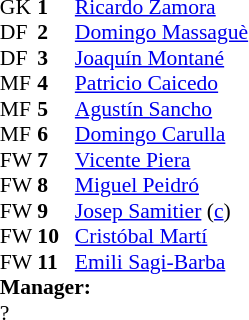<table style="font-size:90%; margin:0.2em auto;" cellspacing="0" cellpadding="0">
<tr>
<th width="25"></th>
<th width="25"></th>
</tr>
<tr>
<td>GK</td>
<td><strong>1</strong></td>
<td> <a href='#'>Ricardo Zamora</a></td>
</tr>
<tr>
<td>DF</td>
<td><strong>2</strong></td>
<td> <a href='#'>Domingo Massaguè</a></td>
</tr>
<tr>
<td>DF</td>
<td><strong>3</strong></td>
<td> <a href='#'>Joaquín Montané</a></td>
</tr>
<tr>
<td>MF</td>
<td><strong>4</strong></td>
<td> <a href='#'>Patricio Caicedo</a></td>
</tr>
<tr>
<td>MF</td>
<td><strong>5</strong></td>
<td> <a href='#'>Agustín Sancho</a></td>
</tr>
<tr>
<td>MF</td>
<td><strong>6</strong></td>
<td> <a href='#'>Domingo Carulla</a></td>
</tr>
<tr>
<td>FW</td>
<td><strong>7</strong></td>
<td> <a href='#'>Vicente Piera</a></td>
</tr>
<tr>
<td>FW</td>
<td><strong>8</strong></td>
<td> <a href='#'>Miguel Peidró</a></td>
</tr>
<tr>
<td>FW</td>
<td><strong>9</strong></td>
<td> <a href='#'>Josep Samitier</a> (<a href='#'>c</a>)</td>
</tr>
<tr>
<td>FW</td>
<td><strong>10</strong></td>
<td> <a href='#'>Cristóbal Martí</a></td>
</tr>
<tr>
<td>FW</td>
<td><strong>11</strong></td>
<td> <a href='#'>Emili Sagi-Barba</a></td>
</tr>
<tr>
<td colspan=3><strong>Manager:</strong></td>
</tr>
<tr>
<td colspan=4>?</td>
</tr>
</table>
